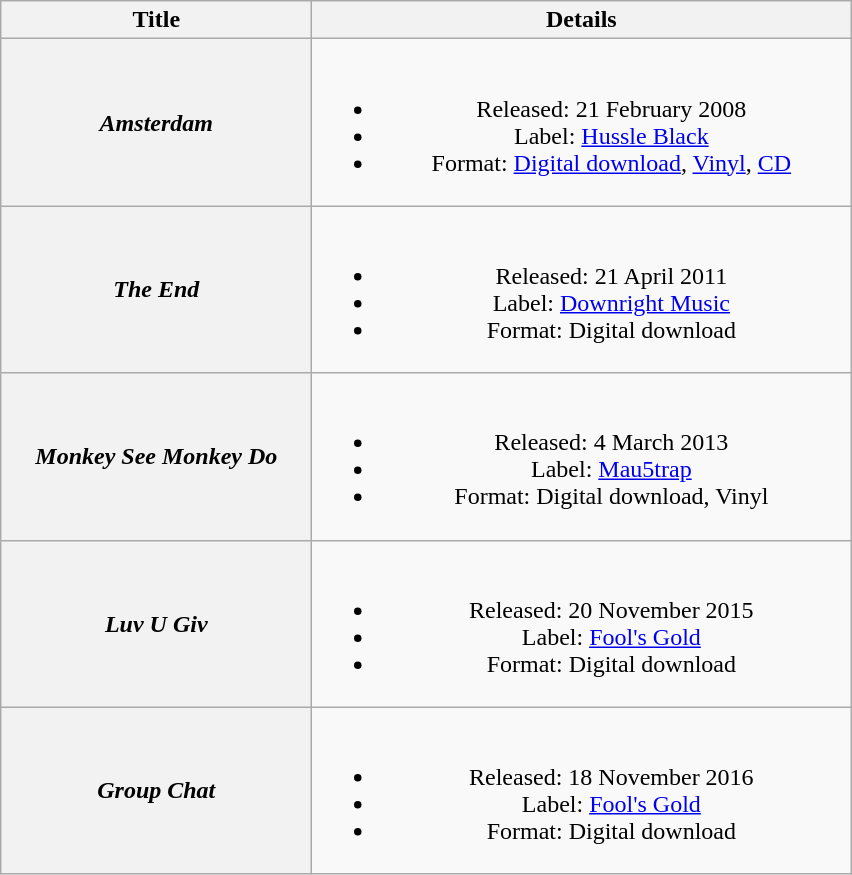<table class="wikitable plainrowheaders" style="text-align:center">
<tr>
<th scope="col" style="width:12.5em;">Title</th>
<th scope="col" style="width:22em;">Details</th>
</tr>
<tr>
<th scope="row"><em>Amsterdam</em></th>
<td><br><ul><li>Released: 21 February 2008</li><li>Label: <a href='#'>Hussle Black</a></li><li>Format: <a href='#'>Digital download</a>, <a href='#'>Vinyl</a>, <a href='#'>CD</a></li></ul></td>
</tr>
<tr>
<th scope="row"><em>The End</em></th>
<td><br><ul><li>Released: 21 April 2011</li><li>Label: <a href='#'>Downright Music</a></li><li>Format: Digital download</li></ul></td>
</tr>
<tr>
<th scope="row"><em>Monkey See Monkey Do</em></th>
<td><br><ul><li>Released: 4 March 2013</li><li>Label: <a href='#'>Mau5trap</a></li><li>Format: Digital download, Vinyl</li></ul></td>
</tr>
<tr>
<th scope="row"><em>Luv U Giv</em></th>
<td><br><ul><li>Released: 20 November 2015</li><li>Label: <a href='#'>Fool's Gold</a></li><li>Format: Digital download</li></ul></td>
</tr>
<tr>
<th scope="row"><em>Group Chat</em></th>
<td><br><ul><li>Released: 18 November 2016</li><li>Label: <a href='#'>Fool's Gold</a></li><li>Format: Digital download</li></ul></td>
</tr>
</table>
